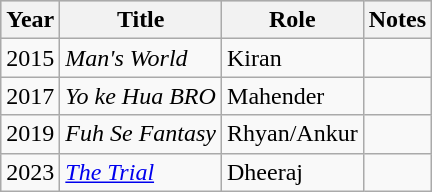<table class="wikitable sortable plainrowheaders">
<tr style="background:#ccc; text-align:center;">
<th scope="col">Year</th>
<th scope="col">Title</th>
<th scope="col">Role</th>
<th scope="col" class="unsortable">Notes</th>
</tr>
<tr>
<td>2015</td>
<td><em>Man's World</em></td>
<td>Kiran</td>
<td></td>
</tr>
<tr>
<td>2017</td>
<td><em>Yo ke Hua BRO</em></td>
<td>Mahender</td>
<td></td>
</tr>
<tr>
<td>2019</td>
<td><em>Fuh Se Fantasy</em></td>
<td>Rhyan/Ankur</td>
<td></td>
</tr>
<tr>
<td>2023</td>
<td><em><a href='#'>The Trial</a></em></td>
<td>Dheeraj</td>
<td></td>
</tr>
</table>
